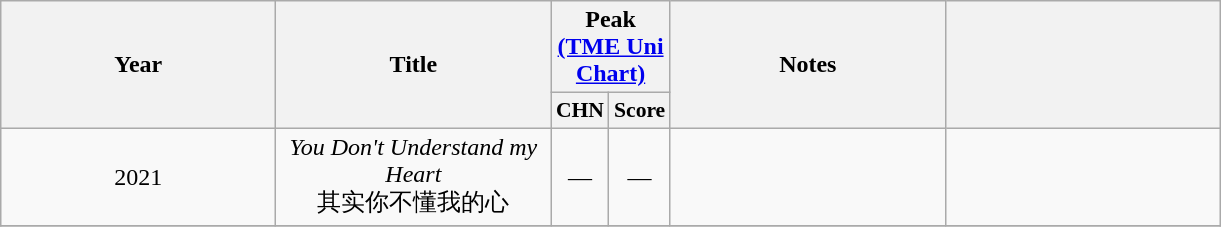<table class="wikitable plainrowheaders" style="text-align:center;">
<tr>
<th scope="col" rowspan="2" style="width:11em;">Year</th>
<th scope="col" rowspan="2" style="width:11em;">Title</th>
<th scope="col" colspan="2">Peak <br><a href='#'>(TME Uni Chart)</a></th>
<th scope="col" rowspan="2" style="width:11em;">Notes</th>
<th scope="col" rowspan="2" style="width:11em;"></th>
</tr>
<tr>
<th scope="col" style="width:2em;font-size:90%;">CHN</th>
<th scope="col" style="width:2em;font-size:90%;">Score</th>
</tr>
<tr |->
<td>2021</td>
<td><em>You Don't Understand my Heart</em><br>其实你不懂我的心</td>
<td style="text-align:center">—</td>
<td style="text-align:center">—</td>
<td></td>
<td></td>
</tr>
<tr>
</tr>
</table>
